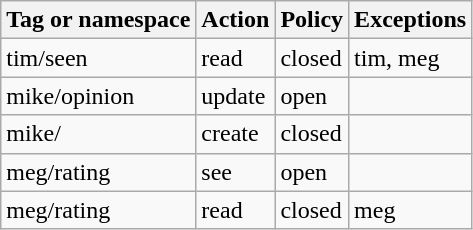<table class="wikitable">
<tr>
<th>Tag or namespace</th>
<th>Action</th>
<th>Policy</th>
<th>Exceptions</th>
</tr>
<tr>
<td>tim/seen</td>
<td>read</td>
<td>closed</td>
<td>tim, meg</td>
</tr>
<tr>
<td>mike/opinion</td>
<td>update</td>
<td>open</td>
<td></td>
</tr>
<tr>
<td>mike/</td>
<td>create</td>
<td>closed</td>
<td></td>
</tr>
<tr>
<td>meg/rating</td>
<td>see</td>
<td>open</td>
<td></td>
</tr>
<tr>
<td>meg/rating</td>
<td>read</td>
<td>closed</td>
<td>meg</td>
</tr>
</table>
